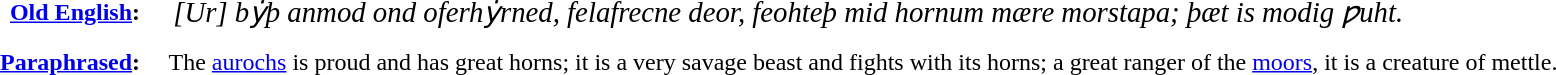<table>
<tr>
<th style="padding-left: 1em; padding-bottom: .5em; text-align:right"><a href='#'>Old English</a>:</th>
<td style="padding-left: 1em; padding-bottom: .5em; font-size:120%"><em> [Ur] bẏþ anmod ond oferhẏrned, felafrecne deor, feohteþ mid hornum mære morstapa; þæt is modig ƿuht.</em></td>
</tr>
<tr>
<th style="padding-left: 1em; padding-bottom: .5em; text-align:right"><a href='#'>Paraphrased</a>:</th>
<td style="padding-left: 1em; padding-bottom: .5em">The <a href='#'>aurochs</a> is proud and has great horns; it is a very savage beast and fights with its horns; a great ranger of the <a href='#'>moors</a>, it is a creature of mettle.</td>
</tr>
</table>
